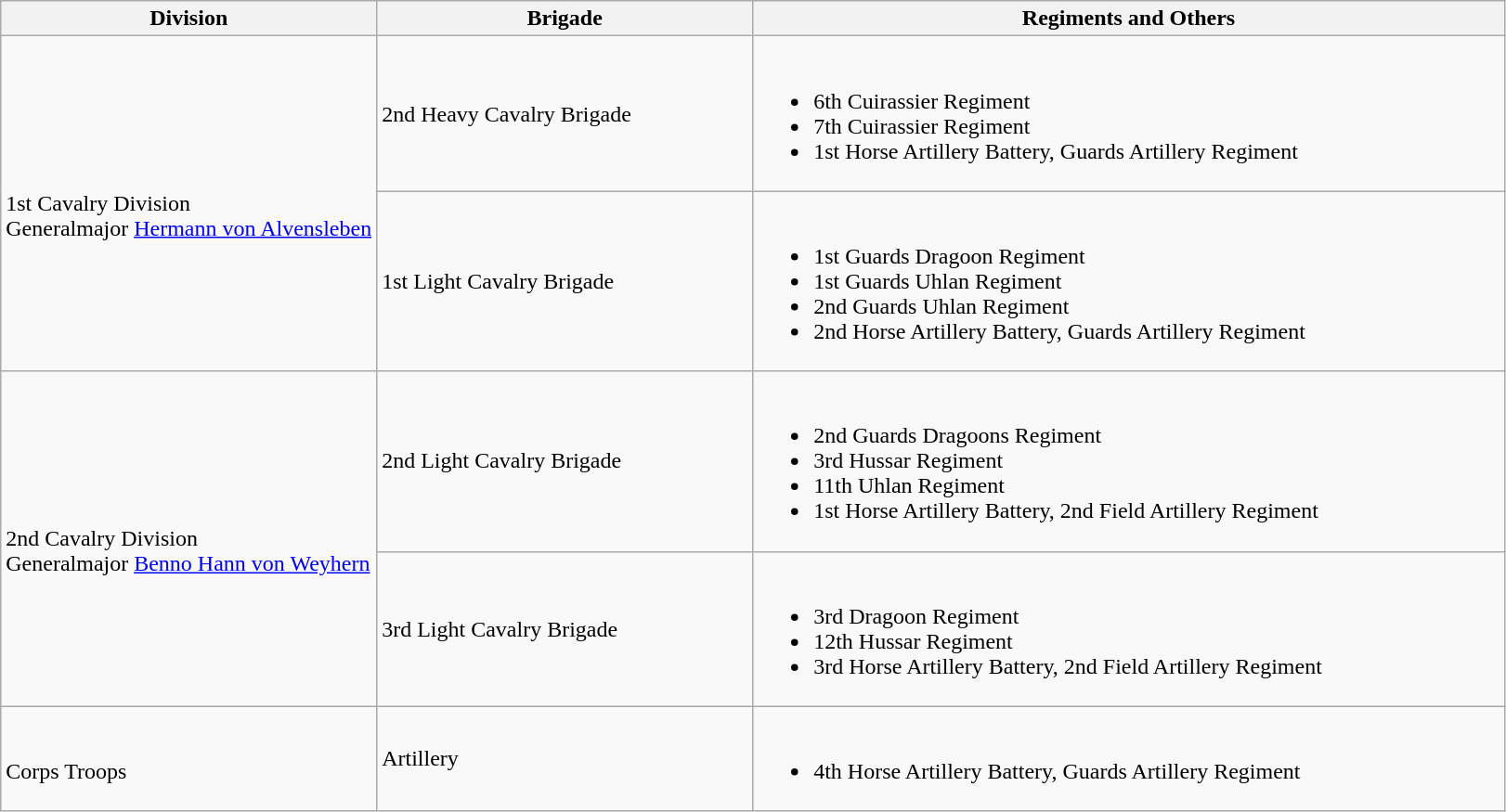<table class="wikitable">
<tr>
<th style="width:25%;">Division</th>
<th style="width:25%;">Brigade</th>
<th>Regiments and Others</th>
</tr>
<tr>
<td rowspan=2><br>1st Cavalry Division
<br>
Generalmajor <a href='#'>Hermann von Alvensleben</a></td>
<td>2nd Heavy Cavalry Brigade</td>
<td><br><ul><li>6th Cuirassier Regiment</li><li>7th Cuirassier Regiment</li><li>1st Horse Artillery Battery, Guards Artillery Regiment</li></ul></td>
</tr>
<tr>
<td>1st Light Cavalry Brigade</td>
<td><br><ul><li>1st Guards Dragoon Regiment</li><li>1st Guards Uhlan Regiment</li><li>2nd Guards Uhlan Regiment</li><li>2nd Horse Artillery Battery, Guards Artillery Regiment</li></ul></td>
</tr>
<tr>
<td rowspan=2><br>2nd Cavalry Division
<br>
Generalmajor <a href='#'>Benno Hann von Weyhern</a></td>
<td>2nd Light Cavalry Brigade</td>
<td><br><ul><li>2nd Guards Dragoons Regiment</li><li>3rd Hussar Regiment</li><li>11th Uhlan Regiment</li><li>1st Horse Artillery Battery, 2nd Field Artillery Regiment</li></ul></td>
</tr>
<tr>
<td>3rd Light Cavalry Brigade</td>
<td><br><ul><li>3rd Dragoon Regiment</li><li>12th Hussar Regiment</li><li>3rd Horse Artillery Battery, 2nd Field Artillery Regiment</li></ul></td>
</tr>
<tr>
<td rowspan=1><br>Corps Troops</td>
<td>Artillery</td>
<td><br><ul><li>4th Horse Artillery Battery, Guards Artillery Regiment</li></ul></td>
</tr>
</table>
